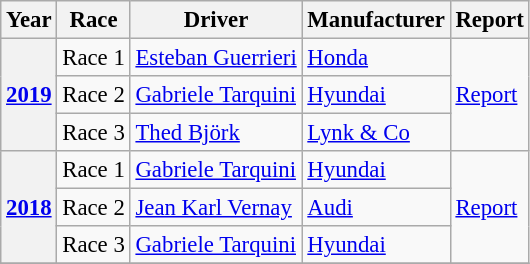<table class="wikitable" style="font-size: 95%;">
<tr>
<th>Year</th>
<th>Race</th>
<th>Driver</th>
<th>Manufacturer</th>
<th>Report</th>
</tr>
<tr>
<th rowspan=3><a href='#'>2019</a></th>
<td>Race 1</td>
<td> <a href='#'>Esteban Guerrieri</a></td>
<td> <a href='#'>Honda</a></td>
<td rowspan=3><a href='#'>Report</a></td>
</tr>
<tr>
<td>Race 2</td>
<td> <a href='#'>Gabriele Tarquini</a></td>
<td> <a href='#'>Hyundai</a></td>
</tr>
<tr>
<td>Race 3</td>
<td> <a href='#'>Thed Björk</a></td>
<td> <a href='#'>Lynk & Co</a></td>
</tr>
<tr>
<th rowspan=3><a href='#'>2018</a></th>
<td>Race 1</td>
<td> <a href='#'>Gabriele Tarquini</a></td>
<td> <a href='#'>Hyundai</a></td>
<td rowspan=3><a href='#'>Report</a></td>
</tr>
<tr>
<td>Race 2</td>
<td> <a href='#'>Jean Karl Vernay</a></td>
<td> <a href='#'>Audi</a></td>
</tr>
<tr>
<td>Race 3</td>
<td> <a href='#'>Gabriele Tarquini</a></td>
<td> <a href='#'>Hyundai</a></td>
</tr>
<tr>
</tr>
</table>
